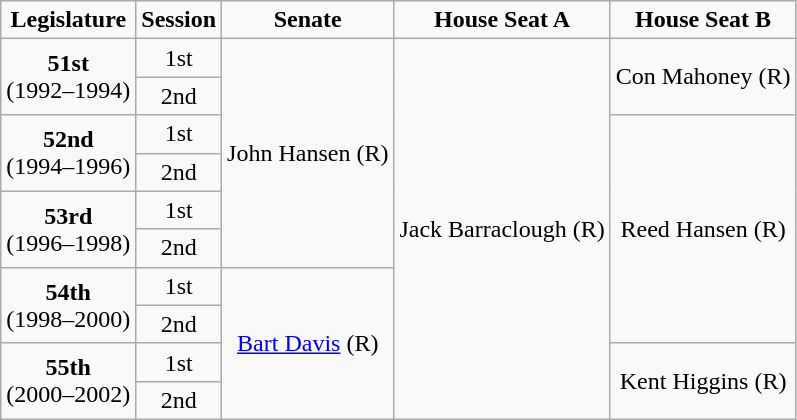<table class=wikitable style="text-align:center">
<tr>
<td><strong>Legislature</strong></td>
<td><strong>Session</strong></td>
<td><strong>Senate</strong></td>
<td><strong>House Seat A</strong></td>
<td><strong>House Seat B</strong></td>
</tr>
<tr>
<td rowspan="2" colspan="1" style="text-align: center;"><strong>51st</strong> <br> (1992–1994)</td>
<td>1st</td>
<td rowspan="6" colspan="1" style="text-align: center;" >John Hansen (R)</td>
<td rowspan="10" colspan="1" style="text-align: center;" >Jack Barraclough (R)</td>
<td rowspan="2" colspan="1" style="text-align: center;" >Con Mahoney (R)</td>
</tr>
<tr>
<td>2nd</td>
</tr>
<tr>
<td rowspan="2" colspan="1" style="text-align: center;"><strong>52nd</strong> <br> (1994–1996)</td>
<td>1st</td>
<td rowspan="6" colspan="1" style="text-align: center;" >Reed Hansen (R)</td>
</tr>
<tr>
<td>2nd</td>
</tr>
<tr>
<td rowspan="2" colspan="1" style="text-align: center;"><strong>53rd</strong> <br> (1996–1998)</td>
<td>1st</td>
</tr>
<tr>
<td>2nd</td>
</tr>
<tr>
<td rowspan="2" colspan="1" style="text-align: center;"><strong>54th</strong> <br> (1998–2000)</td>
<td>1st</td>
<td rowspan="4" colspan="1" style="text-align: center;" ><a href='#'>Bart Davis</a> (R)</td>
</tr>
<tr>
<td>2nd</td>
</tr>
<tr>
<td rowspan="2" colspan="1" style="text-align: center;"><strong>55th</strong> <br> (2000–2002)</td>
<td>1st</td>
<td rowspan="2" colspan="1" style="text-align: center;" >Kent Higgins (R)</td>
</tr>
<tr>
<td>2nd</td>
</tr>
</table>
